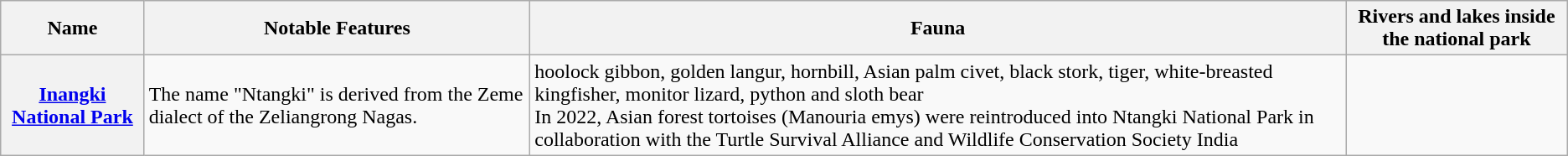<table class="wikitable sortable">
<tr>
<th>Name</th>
<th>Notable Features</th>
<th>Fauna</th>
<th>Rivers and lakes inside the national park</th>
</tr>
<tr>
<th><a href='#'>Inangki National Park</a></th>
<td>The name "Ntangki" is derived from the Zeme dialect of the Zeliangrong Nagas.</td>
<td>hoolock gibbon, golden langur, hornbill, Asian palm civet, black stork, tiger, white-breasted kingfisher, monitor lizard, python and sloth bear<br>In 2022, Asian forest tortoises (Manouria emys) were reintroduced into Ntangki National Park in collaboration with the Turtle Survival Alliance and Wildlife Conservation Society India</td>
<td></td>
</tr>
</table>
